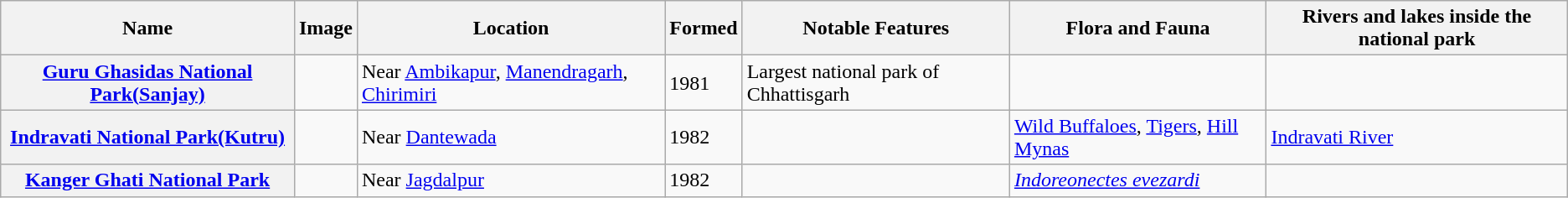<table class="wikitable sortable">
<tr>
<th>Name</th>
<th>Image</th>
<th>Location</th>
<th>Formed</th>
<th>Notable Features</th>
<th>Flora and Fauna</th>
<th>Rivers and lakes inside the national park</th>
</tr>
<tr>
<th><a href='#'>Guru Ghasidas National Park(Sanjay)</a></th>
<td></td>
<td>Near <a href='#'>Ambikapur</a>, <a href='#'>Manendragarh</a>, <a href='#'>Chirimiri</a></td>
<td>1981</td>
<td>Largest national park of Chhattisgarh</td>
<td></td>
<td></td>
</tr>
<tr>
<th><a href='#'>Indravati National Park(Kutru)</a></th>
<td></td>
<td>Near <a href='#'>Dantewada</a></td>
<td>1982</td>
<td></td>
<td><a href='#'>Wild Buffaloes</a>, <a href='#'>Tigers</a>, <a href='#'>Hill Mynas</a></td>
<td><a href='#'>Indravati River</a></td>
</tr>
<tr>
<th><a href='#'>Kanger Ghati National Park</a></th>
<td><br></td>
<td>Near <a href='#'>Jagdalpur</a></td>
<td>1982</td>
<td></td>
<td><em><a href='#'>Indoreonectes evezardi</a></em></td>
<td></td>
</tr>
</table>
